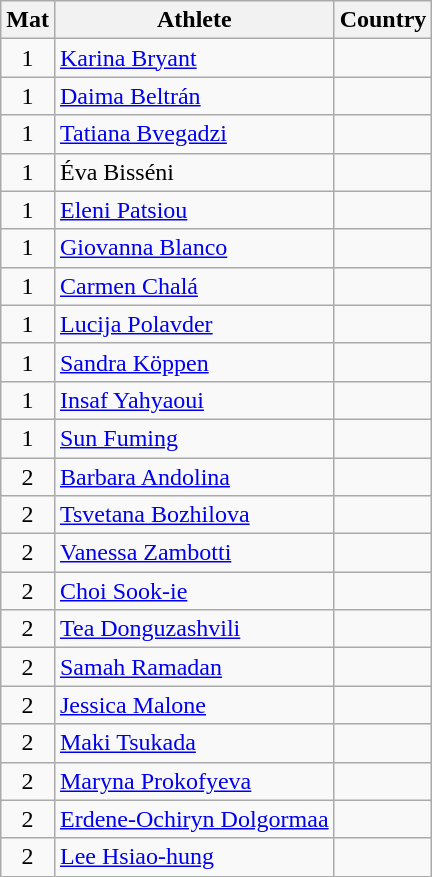<table class="wikitable sortable" style="text-align:center">
<tr>
<th>Mat</th>
<th>Athlete</th>
<th>Country</th>
</tr>
<tr>
<td>1</td>
<td align="left"><a href='#'>Karina Bryant</a></td>
<td></td>
</tr>
<tr>
<td>1</td>
<td align="left"><a href='#'>Daima Beltrán</a></td>
<td></td>
</tr>
<tr>
<td>1</td>
<td align="left"><a href='#'>Tatiana Bvegadzi</a></td>
<td></td>
</tr>
<tr>
<td>1</td>
<td align="left">Éva Bisséni</td>
<td></td>
</tr>
<tr>
<td>1</td>
<td align="left"><a href='#'>Eleni Patsiou</a></td>
<td></td>
</tr>
<tr>
<td>1</td>
<td align="left"><a href='#'>Giovanna Blanco</a></td>
<td></td>
</tr>
<tr>
<td>1</td>
<td align="left"><a href='#'>Carmen Chalá</a></td>
<td></td>
</tr>
<tr>
<td>1</td>
<td align="left"><a href='#'>Lucija Polavder</a></td>
<td></td>
</tr>
<tr>
<td>1</td>
<td align="left"><a href='#'>Sandra Köppen</a></td>
<td></td>
</tr>
<tr>
<td>1</td>
<td align="left"><a href='#'>Insaf Yahyaoui</a></td>
<td></td>
</tr>
<tr>
<td>1</td>
<td align="left"><a href='#'>Sun Fuming</a></td>
<td></td>
</tr>
<tr>
<td>2</td>
<td align="left"><a href='#'>Barbara Andolina</a></td>
<td></td>
</tr>
<tr>
<td>2</td>
<td align="left"><a href='#'>Tsvetana Bozhilova</a></td>
<td></td>
</tr>
<tr>
<td>2</td>
<td align="left"><a href='#'>Vanessa Zambotti</a></td>
<td></td>
</tr>
<tr>
<td>2</td>
<td align="left"><a href='#'>Choi Sook-ie</a></td>
<td></td>
</tr>
<tr>
<td>2</td>
<td align="left"><a href='#'>Tea Donguzashvili</a></td>
<td></td>
</tr>
<tr>
<td>2</td>
<td align="left"><a href='#'>Samah Ramadan</a></td>
<td></td>
</tr>
<tr>
<td>2</td>
<td align="left"><a href='#'>Jessica Malone</a></td>
<td></td>
</tr>
<tr>
<td>2</td>
<td align="left"><a href='#'>Maki Tsukada</a></td>
<td></td>
</tr>
<tr>
<td>2</td>
<td align="left"><a href='#'>Maryna Prokofyeva</a></td>
<td></td>
</tr>
<tr>
<td>2</td>
<td align="left"><a href='#'>Erdene-Ochiryn Dolgormaa</a></td>
<td></td>
</tr>
<tr>
<td>2</td>
<td align="left"><a href='#'>Lee Hsiao-hung</a></td>
<td></td>
</tr>
</table>
